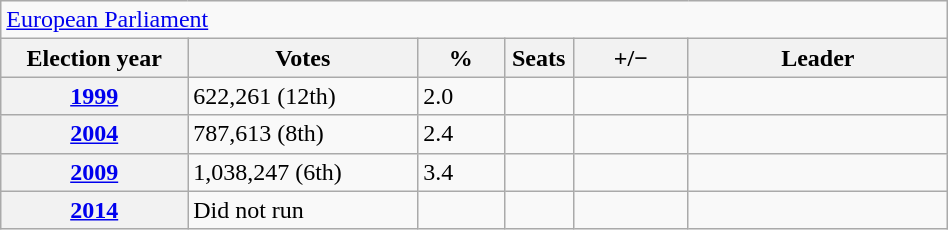<table class=wikitable style="width:50%; border:1px #AAAAFF solid">
<tr>
<td colspan=6><a href='#'>European Parliament</a></td>
</tr>
<tr>
<th width=13%>Election year</th>
<th width=16%>Votes</th>
<th width=6%>%</th>
<th width=1%>Seats</th>
<th width=8%>+/−</th>
<th width=18%>Leader</th>
</tr>
<tr>
<th><a href='#'>1999</a></th>
<td>622,261 (12th)</td>
<td>2.0</td>
<td></td>
<td></td>
<td></td>
</tr>
<tr>
<th><a href='#'>2004</a></th>
<td>787,613 (8th)</td>
<td>2.4</td>
<td></td>
<td></td>
<td></td>
</tr>
<tr>
<th><a href='#'>2009</a></th>
<td>1,038,247 (6th)</td>
<td>3.4</td>
<td></td>
<td></td>
<td></td>
</tr>
<tr>
<th><a href='#'>2014</a></th>
<td>Did not run</td>
<td></td>
<td></td>
<td></td>
<td></td>
</tr>
</table>
